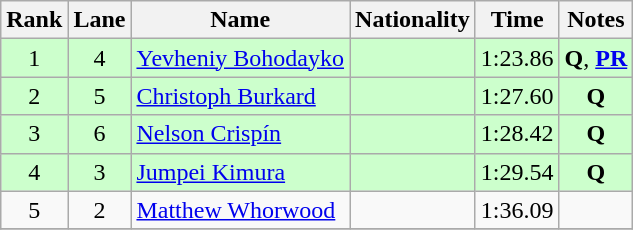<table class="wikitable">
<tr>
<th>Rank</th>
<th>Lane</th>
<th>Name</th>
<th>Nationality</th>
<th>Time</th>
<th>Notes</th>
</tr>
<tr bgcolor=ccffcc>
<td align=center>1</td>
<td align=center>4</td>
<td><a href='#'>Yevheniy Bohodayko</a></td>
<td></td>
<td align=center>1:23.86</td>
<td align=center><strong>Q</strong>, <strong><a href='#'>PR</a></strong></td>
</tr>
<tr bgcolor=ccffcc>
<td align=center>2</td>
<td align=center>5</td>
<td><a href='#'>Christoph Burkard</a></td>
<td></td>
<td align=center>1:27.60</td>
<td align=center><strong>Q</strong></td>
</tr>
<tr bgcolor=ccffcc>
<td align=center>3</td>
<td align=center>6</td>
<td><a href='#'>Nelson Crispín</a></td>
<td></td>
<td align=center>1:28.42</td>
<td align=center><strong>Q</strong></td>
</tr>
<tr bgcolor=ccffcc>
<td align=center>4</td>
<td align=center>3</td>
<td><a href='#'>Jumpei Kimura</a></td>
<td></td>
<td align=center>1:29.54</td>
<td align=center><strong>Q</strong></td>
</tr>
<tr>
<td align=center>5</td>
<td align=center>2</td>
<td><a href='#'>Matthew Whorwood</a></td>
<td></td>
<td align=center>1:36.09</td>
<td align=center></td>
</tr>
<tr>
</tr>
</table>
